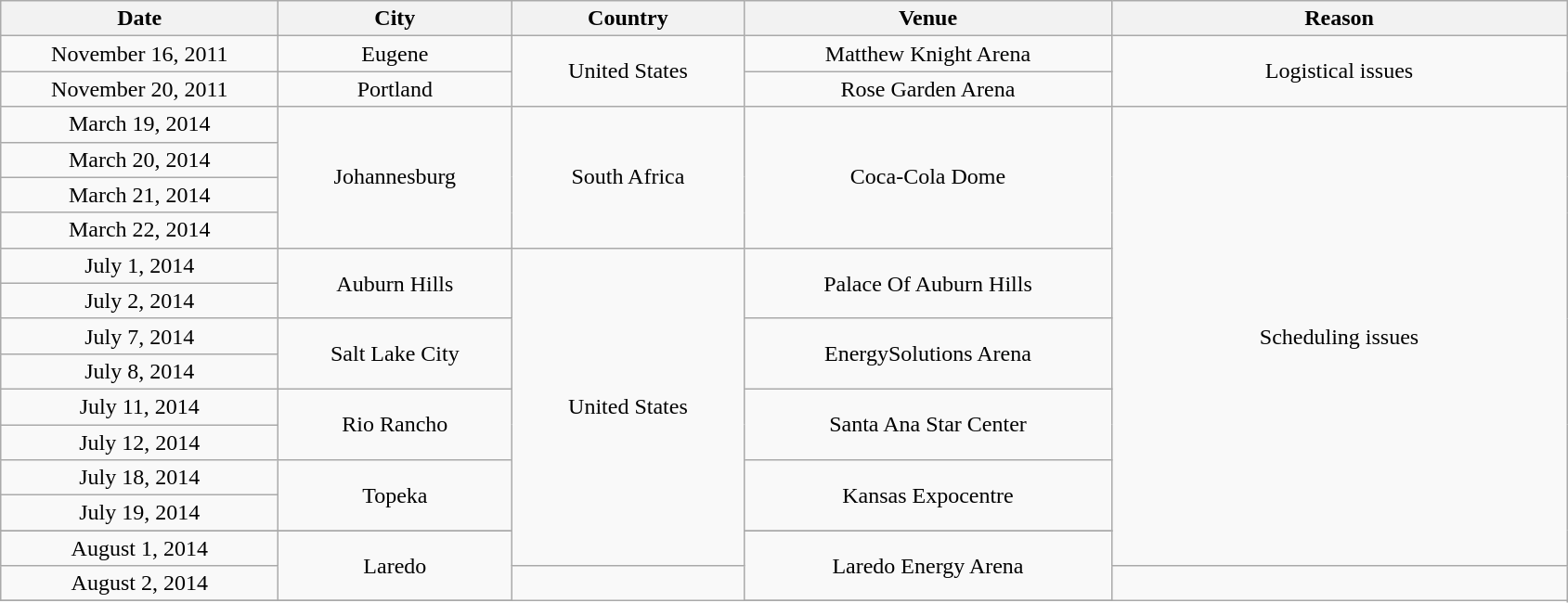<table class="wikitable" style="text-align:center;">
<tr>
<th scope="col" style="width:12em;">Date</th>
<th scope="col" style="width:10em;">City</th>
<th scope="col" style="width:10em;">Country</th>
<th scope="col" style="width:16em;">Venue</th>
<th scope="col" style="width:20em;">Reason</th>
</tr>
<tr>
<td>November 16, 2011</td>
<td>Eugene</td>
<td rowspan="2">United States</td>
<td>Matthew Knight Arena</td>
<td rowspan="2">Logistical issues</td>
</tr>
<tr>
<td>November 20, 2011</td>
<td>Portland</td>
<td>Rose Garden Arena</td>
</tr>
<tr>
<td>March 19, 2014</td>
<td rowspan="4">Johannesburg</td>
<td rowspan="4">South Africa</td>
<td rowspan="4">Coca-Cola Dome</td>
<td rowspan="14">Scheduling issues</td>
</tr>
<tr>
<td>March 20, 2014</td>
</tr>
<tr>
<td>March 21, 2014</td>
</tr>
<tr>
<td>March 22, 2014</td>
</tr>
<tr>
<td>July 1, 2014</td>
<td rowspan="2">Auburn Hills</td>
<td rowspan="10">United States</td>
<td rowspan="2">Palace Of Auburn Hills</td>
</tr>
<tr>
<td>July 2, 2014</td>
</tr>
<tr>
<td>July 7, 2014</td>
<td rowspan="2">Salt Lake City</td>
<td rowspan="2">EnergySolutions Arena</td>
</tr>
<tr>
<td>July 8, 2014</td>
</tr>
<tr>
<td>July 11, 2014</td>
<td rowspan="2">Rio Rancho</td>
<td rowspan="2">Santa Ana Star Center</td>
</tr>
<tr>
<td>July 12, 2014</td>
</tr>
<tr>
<td>July 18, 2014</td>
<td rowspan="2">Topeka</td>
<td rowspan="2">Kansas Expocentre</td>
</tr>
<tr>
<td>July 19, 2014</td>
</tr>
<tr>
</tr>
<tr>
<td>August 1, 2014</td>
<td rowspan="2">Laredo</td>
<td rowspan="2">Laredo Energy Arena</td>
</tr>
<tr>
<td>August 2, 2014</td>
</tr>
<tr>
</tr>
</table>
